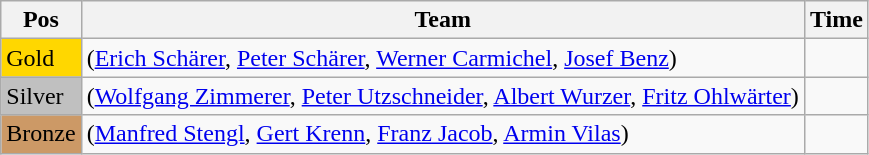<table class="wikitable">
<tr>
<th>Pos</th>
<th>Team</th>
<th>Time</th>
</tr>
<tr>
<td style="background:gold">Gold</td>
<td> (<a href='#'>Erich Schärer</a>, <a href='#'>Peter Schärer</a>, <a href='#'>Werner Carmichel</a>, <a href='#'>Josef Benz</a>)</td>
<td></td>
</tr>
<tr>
<td style="background:silver">Silver</td>
<td> (<a href='#'>Wolfgang Zimmerer</a>, <a href='#'>Peter Utzschneider</a>, <a href='#'>Albert Wurzer</a>, <a href='#'>Fritz Ohlwärter</a>)</td>
<td></td>
</tr>
<tr>
<td style="background:#cc9966">Bronze</td>
<td> (<a href='#'>Manfred Stengl</a>, <a href='#'>Gert Krenn</a>, <a href='#'>Franz Jacob</a>, <a href='#'>Armin Vilas</a>)</td>
<td></td>
</tr>
</table>
